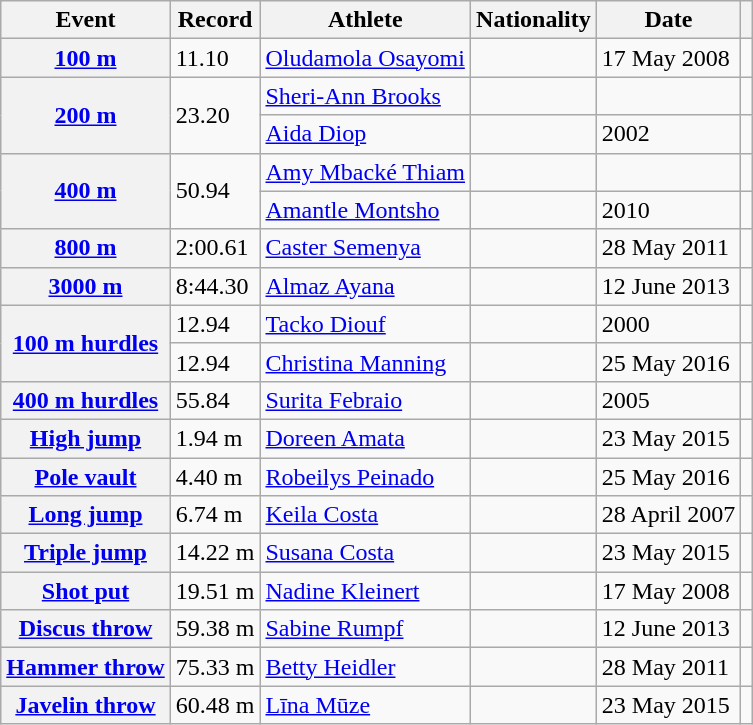<table class="wikitable sticky-header plainrowheaders">
<tr>
<th scope="col">Event</th>
<th scope="col">Record</th>
<th scope="col">Athlete</th>
<th scope="col">Nationality</th>
<th scope="col">Date</th>
<th scope="col"></th>
</tr>
<tr>
<th scope="row"><a href='#'>100 m</a></th>
<td>11.10 </td>
<td><a href='#'>Oludamola Osayomi</a></td>
<td></td>
<td>17 May 2008</td>
<td></td>
</tr>
<tr>
<th scope="rowgroup" rowspan="2"><a href='#'>200 m</a></th>
<td rowspan="2">23.20</td>
<td><a href='#'>Sheri-Ann Brooks</a></td>
<td></td>
<td></td>
<td></td>
</tr>
<tr>
<td><a href='#'>Aida Diop</a></td>
<td></td>
<td>2002</td>
<td></td>
</tr>
<tr>
<th scope="rowgroup" rowspan="2"><a href='#'>400 m</a></th>
<td rowspan="2">50.94</td>
<td><a href='#'>Amy Mbacké Thiam</a></td>
<td></td>
<td></td>
<td></td>
</tr>
<tr>
<td><a href='#'>Amantle Montsho</a></td>
<td></td>
<td>2010</td>
<td></td>
</tr>
<tr>
<th scope="row"><a href='#'>800 m</a></th>
<td>2:00.61</td>
<td><a href='#'>Caster Semenya</a></td>
<td></td>
<td>28 May 2011</td>
<td></td>
</tr>
<tr>
<th scope="row"><a href='#'>3000 m</a></th>
<td>8:44.30</td>
<td><a href='#'>Almaz Ayana</a></td>
<td></td>
<td>12 June 2013</td>
<td></td>
</tr>
<tr>
<th scope="rowgroup" rowspan="2"><a href='#'>100 m hurdles</a></th>
<td>12.94</td>
<td><a href='#'>Tacko Diouf</a></td>
<td></td>
<td>2000</td>
<td></td>
</tr>
<tr>
<td>12.94 </td>
<td><a href='#'>Christina Manning</a></td>
<td></td>
<td>25 May 2016</td>
<td></td>
</tr>
<tr>
<th scope="row"><a href='#'>400 m hurdles</a></th>
<td>55.84</td>
<td><a href='#'>Surita Febraio</a></td>
<td></td>
<td>2005</td>
<td></td>
</tr>
<tr>
<th scope="row"><a href='#'>High jump</a></th>
<td>1.94 m</td>
<td><a href='#'>Doreen Amata</a></td>
<td></td>
<td>23 May 2015</td>
<td></td>
</tr>
<tr>
<th scope="row"><a href='#'>Pole vault</a></th>
<td>4.40 m</td>
<td><a href='#'>Robeilys Peinado</a></td>
<td></td>
<td>25 May 2016</td>
<td></td>
</tr>
<tr>
<th scope="row"><a href='#'>Long jump</a></th>
<td>6.74 m </td>
<td><a href='#'>Keila Costa</a></td>
<td></td>
<td>28 April 2007</td>
<td></td>
</tr>
<tr>
<th scope="row"><a href='#'>Triple jump</a></th>
<td>14.22 m </td>
<td><a href='#'>Susana Costa</a></td>
<td></td>
<td>23 May 2015</td>
<td></td>
</tr>
<tr>
<th scope="row"><a href='#'>Shot put</a></th>
<td>19.51 m</td>
<td><a href='#'>Nadine Kleinert</a></td>
<td></td>
<td>17 May 2008</td>
<td></td>
</tr>
<tr>
<th scope="row"><a href='#'>Discus throw</a></th>
<td>59.38 m</td>
<td><a href='#'>Sabine Rumpf</a></td>
<td></td>
<td>12 June 2013</td>
<td></td>
</tr>
<tr>
<th scope="row"><a href='#'>Hammer throw</a></th>
<td>75.33 m</td>
<td><a href='#'>Betty Heidler</a></td>
<td></td>
<td>28 May 2011</td>
<td></td>
</tr>
<tr>
<th scope="row"><a href='#'>Javelin throw</a></th>
<td>60.48 m</td>
<td><a href='#'>Līna Mūze</a></td>
<td></td>
<td>23 May 2015</td>
<td></td>
</tr>
</table>
